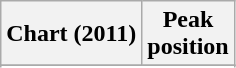<table class="wikitable plainrowheaders">
<tr>
<th scope="col">Chart (2011)</th>
<th scope="col">Peak<br>position</th>
</tr>
<tr>
</tr>
<tr>
</tr>
<tr>
</tr>
<tr>
</tr>
<tr>
</tr>
<tr>
</tr>
<tr>
</tr>
<tr>
</tr>
<tr>
</tr>
</table>
